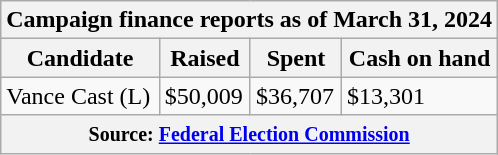<table class="wikitable sortable">
<tr>
<th colspan=4>Campaign finance reports as of March 31, 2024</th>
</tr>
<tr style="text-align:center;">
<th>Candidate</th>
<th>Raised</th>
<th>Spent</th>
<th>Cash on hand</th>
</tr>
<tr>
<td>Vance Cast (L)</td>
<td>$50,009</td>
<td>$36,707</td>
<td>$13,301</td>
</tr>
<tr>
<th colspan="4"><small>Source: <a href='#'>Federal Election Commission</a></small></th>
</tr>
</table>
